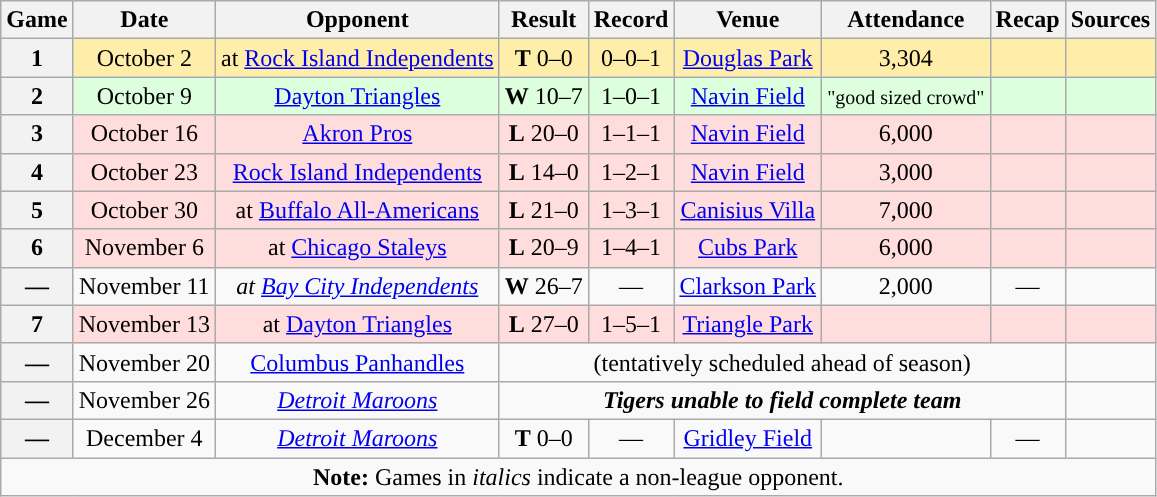<table class="wikitable" style="text-align:center">
<tr>
<th>Game</th>
<th>Date</th>
<th>Opponent</th>
<th>Result</th>
<th>Record</th>
<th>Venue</th>
<th>Attendance</th>
<th>Recap</th>
<th>Sources</th>
</tr>
<tr style="background: #ffeeaa;">
<th>1</th>
<td>October 2</td>
<td>at <a href='#'>Rock Island Independents</a></td>
<td><strong>T</strong> 0–0</td>
<td>0–0–1</td>
<td><a href='#'>Douglas Park</a></td>
<td>3,304</td>
<td></td>
<td></td>
</tr>
<tr style="background: #ddffdd;">
<th>2</th>
<td>October 9</td>
<td><a href='#'>Dayton Triangles</a></td>
<td><strong>W</strong> 10–7</td>
<td>1–0–1</td>
<td><a href='#'>Navin Field</a></td>
<td><small>"good sized crowd"</small></td>
<td></td>
<td></td>
</tr>
<tr style="background: #ffdddd;">
<th>3</th>
<td>October 16</td>
<td><a href='#'>Akron Pros</a></td>
<td><strong>L</strong> 20–0</td>
<td>1–1–1</td>
<td><a href='#'>Navin Field</a></td>
<td>6,000</td>
<td></td>
<td></td>
</tr>
<tr style="background: #ffdddd;">
<th>4</th>
<td>October 23</td>
<td><a href='#'>Rock Island Independents</a></td>
<td><strong>L</strong> 14–0</td>
<td>1–2–1</td>
<td><a href='#'>Navin Field</a></td>
<td>3,000</td>
<td></td>
<td></td>
</tr>
<tr style="background: #ffdddd;">
<th>5</th>
<td>October 30</td>
<td>at <a href='#'>Buffalo All-Americans</a></td>
<td><strong>L</strong> 21–0</td>
<td>1–3–1</td>
<td><a href='#'>Canisius Villa</a></td>
<td>7,000</td>
<td></td>
<td></td>
</tr>
<tr style="background: #ffdddd;">
<th>6</th>
<td>November 6</td>
<td>at <a href='#'>Chicago Staleys</a></td>
<td><strong>L</strong> 20–9</td>
<td>1–4–1</td>
<td><a href='#'>Cubs Park</a></td>
<td>6,000</td>
<td></td>
<td></td>
</tr>
<tr>
<th>—</th>
<td>November 11</td>
<td><em>at <a href='#'>Bay City Independents</a></em></td>
<td><strong>W</strong> 26–7</td>
<td>—</td>
<td><a href='#'>Clarkson Park</a></td>
<td>2,000</td>
<td>—</td>
<td></td>
</tr>
<tr style="background: #ffdddd;">
<th>7</th>
<td>November 13</td>
<td>at <a href='#'>Dayton Triangles</a></td>
<td><strong>L</strong> 27–0</td>
<td>1–5–1</td>
<td><a href='#'>Triangle Park</a></td>
<td></td>
<td></td>
<td></td>
</tr>
<tr>
<th>—</th>
<td>November 20</td>
<td><a href='#'>Columbus Panhandles</a></td>
<td colspan="5">(tentatively scheduled ahead of season)</td>
<td></td>
</tr>
<tr>
<th>—</th>
<td>November 26</td>
<td><em><a href='#'>Detroit Maroons</a></em></td>
<td colspan="5"><strong><em>Tigers unable to field complete team</em></strong></td>
<td></td>
</tr>
<tr>
<th>—</th>
<td>December 4</td>
<td><em><a href='#'>Detroit Maroons</a></em></td>
<td><strong>T</strong> 0–0</td>
<td>—</td>
<td><a href='#'>Gridley Field</a></td>
<td></td>
<td>—</td>
<td></td>
</tr>
<tr>
<td colspan="10"><strong>Note:</strong> Games in <em>italics</em> indicate a non-league opponent.</td>
</tr>
</table>
